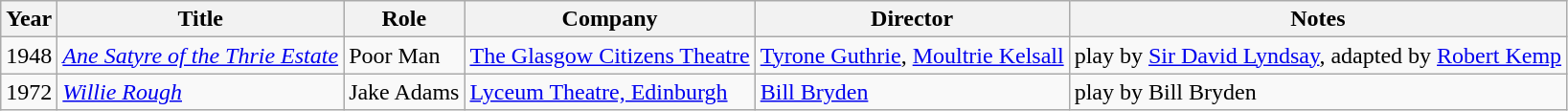<table class="wikitable">
<tr>
<th>Year</th>
<th>Title</th>
<th>Role</th>
<th>Company</th>
<th>Director</th>
<th>Notes</th>
</tr>
<tr>
<td>1948</td>
<td><em><a href='#'>Ane Satyre of the Thrie Estate</a></em></td>
<td>Poor Man</td>
<td><a href='#'>The Glasgow Citizens Theatre</a></td>
<td><a href='#'>Tyrone Guthrie</a>, <a href='#'>Moultrie Kelsall</a></td>
<td>play by <a href='#'>Sir David Lyndsay</a>, adapted by <a href='#'>Robert Kemp</a></td>
</tr>
<tr>
<td>1972</td>
<td><em><a href='#'>Willie Rough</a></em></td>
<td>Jake Adams</td>
<td><a href='#'>Lyceum Theatre, Edinburgh</a></td>
<td><a href='#'>Bill Bryden</a></td>
<td>play by Bill Bryden</td>
</tr>
</table>
